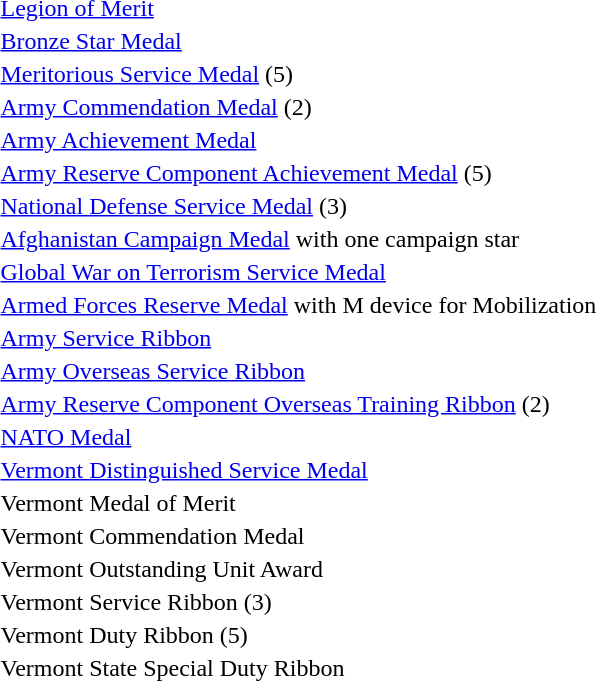<table>
<tr>
<td></td>
<td><a href='#'>Legion of Merit</a></td>
</tr>
<tr>
<td></td>
<td><a href='#'>Bronze Star Medal</a></td>
</tr>
<tr>
<td><span></span><span></span><span></span><span></span></td>
<td><a href='#'>Meritorious Service Medal</a> (5)</td>
</tr>
<tr>
<td></td>
<td><a href='#'>Army Commendation Medal</a> (2)</td>
</tr>
<tr>
<td></td>
<td><a href='#'>Army Achievement Medal</a></td>
</tr>
<tr>
<td><span></span><span></span><span></span><span></span></td>
<td><a href='#'>Army Reserve Component Achievement Medal</a> (5)</td>
</tr>
<tr>
<td></td>
<td><a href='#'>National Defense Service Medal</a> (3)</td>
</tr>
<tr>
<td></td>
<td><a href='#'>Afghanistan Campaign Medal</a> with one campaign star</td>
</tr>
<tr>
<td></td>
<td><a href='#'>Global War on Terrorism Service Medal</a></td>
</tr>
<tr>
<td><span></span></td>
<td><a href='#'>Armed Forces Reserve Medal</a> with M device for Mobilization</td>
</tr>
<tr>
<td></td>
<td><a href='#'>Army Service Ribbon</a></td>
</tr>
<tr>
<td></td>
<td><a href='#'>Army Overseas Service Ribbon</a></td>
</tr>
<tr>
<td><span></span></td>
<td><a href='#'>Army Reserve Component Overseas Training Ribbon</a> (2)</td>
</tr>
<tr>
<td></td>
<td><a href='#'>NATO Medal</a></td>
</tr>
<tr>
<td></td>
<td><a href='#'>Vermont Distinguished Service Medal</a></td>
</tr>
<tr>
<td></td>
<td>Vermont Medal of Merit</td>
</tr>
<tr>
<td></td>
<td>Vermont Commendation Medal</td>
</tr>
<tr>
<td></td>
<td>Vermont Outstanding Unit Award</td>
</tr>
<tr>
<td></td>
<td>Vermont Service Ribbon (3)</td>
</tr>
<tr>
<td></td>
<td>Vermont Duty Ribbon (5)</td>
</tr>
<tr>
<td></td>
<td>Vermont State Special Duty Ribbon</td>
</tr>
</table>
